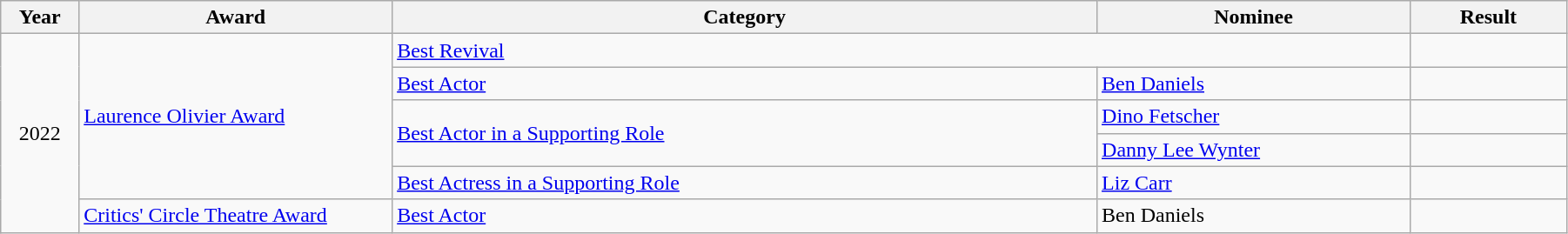<table class="wikitable" width="95%">
<tr>
<th width="5%">Year</th>
<th width="20%">Award</th>
<th width="45%">Category</th>
<th width="20%">Nominee</th>
<th width="10%">Result</th>
</tr>
<tr>
<td rowspan="6" align="center">2022</td>
<td rowspan="5"><a href='#'>Laurence Olivier Award</a></td>
<td colspan="2"><a href='#'>Best Revival</a></td>
<td></td>
</tr>
<tr>
<td><a href='#'>Best Actor</a></td>
<td><a href='#'>Ben Daniels</a></td>
<td></td>
</tr>
<tr>
<td rowspan="2"><a href='#'>Best Actor in a Supporting Role</a></td>
<td><a href='#'>Dino Fetscher</a></td>
<td></td>
</tr>
<tr>
<td><a href='#'>Danny Lee Wynter</a></td>
<td></td>
</tr>
<tr>
<td><a href='#'>Best Actress in a Supporting Role</a></td>
<td><a href='#'>Liz Carr</a></td>
<td></td>
</tr>
<tr>
<td><a href='#'>Critics' Circle Theatre Award</a></td>
<td><a href='#'>Best Actor</a></td>
<td>Ben Daniels</td>
<td></td>
</tr>
</table>
